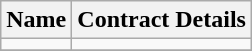<table class=wikitable>
<tr>
<th>Name</th>
<th>Contract Details</th>
</tr>
<tr>
<td></td>
<td></td>
</tr>
<tr>
</tr>
</table>
